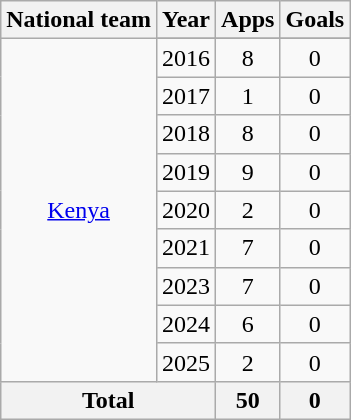<table class="wikitable" style="text-align:center">
<tr>
<th>National team</th>
<th>Year</th>
<th>Apps</th>
<th>Goals</th>
</tr>
<tr>
<td rowspan=10><a href='#'>Kenya</a></td>
</tr>
<tr>
<td>2016</td>
<td>8</td>
<td>0</td>
</tr>
<tr>
<td>2017</td>
<td>1</td>
<td>0</td>
</tr>
<tr>
<td>2018</td>
<td>8</td>
<td>0</td>
</tr>
<tr>
<td>2019</td>
<td>9</td>
<td>0</td>
</tr>
<tr>
<td>2020</td>
<td>2</td>
<td>0</td>
</tr>
<tr>
<td>2021</td>
<td>7</td>
<td>0</td>
</tr>
<tr>
<td>2023</td>
<td>7</td>
<td>0</td>
</tr>
<tr>
<td>2024</td>
<td>6</td>
<td>0</td>
</tr>
<tr>
<td>2025</td>
<td>2</td>
<td>0</td>
</tr>
<tr>
<th colspan="2">Total</th>
<th>50</th>
<th>0</th>
</tr>
</table>
